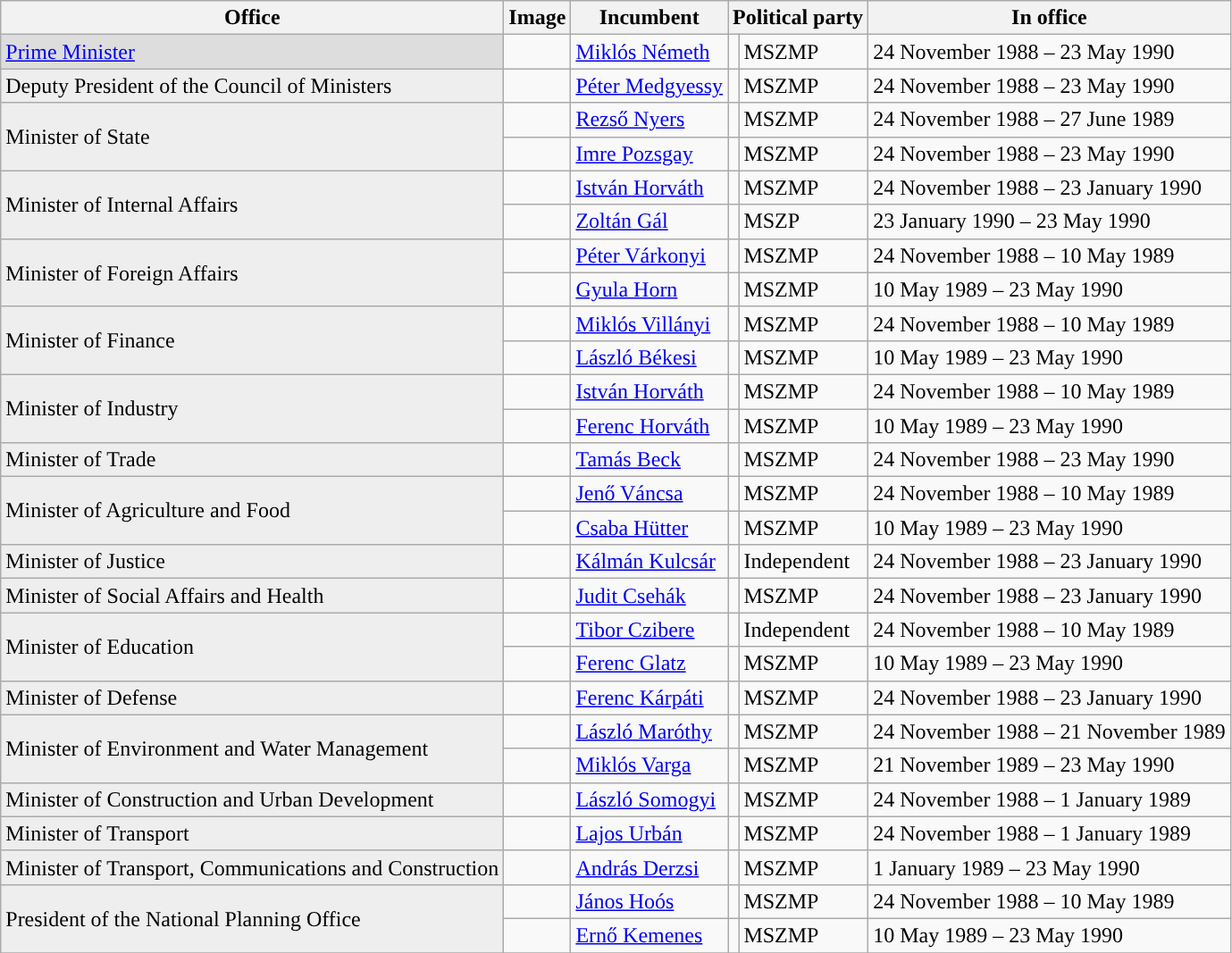<table class="wikitable">
<tr>
<th>Office</th>
<th>Image</th>
<th>Incumbent</th>
<th colspan="2">Political party</th>
<th>In office</th>
</tr>
<tr>
<td rowspan=1 style="background:#ddd;"><a href='#'>Prime Minister</a></td>
<td></td>
<td><a href='#'>Miklós Németh</a></td>
<td style="background-color: "></td>
<td>MSZMP</td>
<td>24 November 1988 – 23 May 1990</td>
</tr>
<tr ---------------------------------------------------------->
<td rowspan=1 style="background:#eee;">Deputy President of the Council of Ministers</td>
<td></td>
<td><a href='#'>Péter Medgyessy</a></td>
<td style="background-color: "></td>
<td>MSZMP</td>
<td>24 November 1988 – 23 May 1990</td>
</tr>
<tr ----------------------------------------------------------->
<td rowspan=2 style="background:#eee;">Minister of State</td>
<td></td>
<td><a href='#'>Rezső Nyers</a></td>
<td style="background-color: "></td>
<td>MSZMP</td>
<td>24 November 1988 – 27 June 1989</td>
</tr>
<tr>
<td></td>
<td><a href='#'>Imre Pozsgay</a></td>
<td style="background-color: "></td>
<td>MSZMP</td>
<td>24 November 1988 – 23 May 1990</td>
</tr>
<tr ------------------------------------------------->
<td rowspan=2 style="background:#eee;">Minister of Internal Affairs</td>
<td></td>
<td><a href='#'>István Horváth</a></td>
<td style="background-color: "></td>
<td>MSZMP</td>
<td>24 November 1988 – 23 January 1990</td>
</tr>
<tr>
<td></td>
<td><a href='#'>Zoltán Gál</a></td>
<td style="background-color: "></td>
<td>MSZP</td>
<td>23 January 1990 – 23 May 1990</td>
</tr>
<tr --------------------------------------------------------------------->
<td rowspan=2 style="background:#eee;">Minister of Foreign Affairs</td>
<td></td>
<td><a href='#'>Péter Várkonyi</a></td>
<td style="background-color: "></td>
<td>MSZMP</td>
<td>24 November 1988 – 10 May 1989</td>
</tr>
<tr>
<td></td>
<td><a href='#'>Gyula Horn</a></td>
<td style="background-color: "></td>
<td>MSZMP</td>
<td>10 May 1989 – 23 May 1990</td>
</tr>
<tr ------------------------------------------------->
<td rowspan=2 style="background:#eee;">Minister of Finance</td>
<td></td>
<td><a href='#'>Miklós Villányi</a></td>
<td style="background-color: "></td>
<td>MSZMP</td>
<td>24 November 1988 – 10 May 1989</td>
</tr>
<tr>
<td></td>
<td><a href='#'>László Békesi</a></td>
<td style="background-color: "></td>
<td>MSZMP</td>
<td>10 May 1989 – 23 May 1990</td>
</tr>
<tr --------------------------------------------------------------------->
<td rowspan=2 style="background:#eee;">Minister of Industry</td>
<td></td>
<td><a href='#'>István Horváth</a></td>
<td style="background-color: "></td>
<td>MSZMP</td>
<td>24 November 1988 – 10 May 1989</td>
</tr>
<tr>
<td></td>
<td><a href='#'>Ferenc Horváth</a></td>
<td style="background-color: "></td>
<td>MSZMP</td>
<td>10 May 1989 – 23 May 1990</td>
</tr>
<tr --------------------------------------------------------------------->
<td rowspan=1 style="background:#eee;">Minister of Trade</td>
<td></td>
<td><a href='#'>Tamás Beck</a></td>
<td style="background-color: "></td>
<td>MSZMP</td>
<td>24 November 1988 – 23 May 1990</td>
</tr>
<tr --------------------------------------------------------------------->
<td rowspan=2 style="background:#eee;">Minister of Agriculture and Food</td>
<td></td>
<td><a href='#'>Jenő Váncsa</a></td>
<td style="background-color: "></td>
<td>MSZMP</td>
<td>24 November 1988 – 10 May 1989</td>
</tr>
<tr>
<td></td>
<td><a href='#'>Csaba Hütter</a></td>
<td style="background-color: "></td>
<td>MSZMP</td>
<td>10 May 1989 – 23 May 1990</td>
</tr>
<tr --------------------------------------------------------------------->
<td rowspan=1 style="background:#eee;">Minister of Justice</td>
<td></td>
<td><a href='#'>Kálmán Kulcsár</a></td>
<td style="background-color: "></td>
<td>Independent</td>
<td>24 November 1988 – 23 January 1990</td>
</tr>
<tr --------------------------------------------------------------------->
<td rowspan=1 style="background:#eee;">Minister of Social Affairs and Health</td>
<td></td>
<td><a href='#'>Judit Csehák</a></td>
<td style="background-color: "></td>
<td>MSZMP</td>
<td>24 November 1988 – 23 January 1990</td>
</tr>
<tr --------------------------------------------------------------------->
<td rowspan=2 style="background:#eee;">Minister of Education</td>
<td></td>
<td><a href='#'>Tibor Czibere</a></td>
<td style="background-color: "></td>
<td>Independent</td>
<td>24 November 1988 – 10 May 1989</td>
</tr>
<tr>
<td></td>
<td><a href='#'>Ferenc Glatz</a></td>
<td style="background-color: "></td>
<td>MSZMP</td>
<td>10 May 1989 – 23 May 1990</td>
</tr>
<tr --------------------------------------------------------------------->
<td rowspan=1 style="background:#eee;">Minister of Defense</td>
<td></td>
<td><a href='#'>Ferenc Kárpáti</a></td>
<td style="background-color: "></td>
<td>MSZMP</td>
<td>24 November 1988 – 23 January 1990</td>
</tr>
<tr --------------------------------------------------------------------->
<td rowspan=2 style="background:#eee;">Minister of Environment and Water Management</td>
<td></td>
<td><a href='#'>László Maróthy</a></td>
<td style="background-color: "></td>
<td>MSZMP</td>
<td>24 November 1988 – 21 November 1989</td>
</tr>
<tr>
<td></td>
<td><a href='#'>Miklós Varga</a></td>
<td style="background-color: "></td>
<td>MSZMP</td>
<td>21 November 1989 – 23 May 1990</td>
</tr>
<tr --------------------------------------------------------------------->
<td rowspan=1 style="background:#eee;">Minister of Construction and Urban Development <br></td>
<td></td>
<td><a href='#'>László Somogyi</a></td>
<td style="background-color: "></td>
<td>MSZMP</td>
<td>24 November 1988 – 1 January 1989</td>
</tr>
<tr --------------------------------------------------------------------->
<td rowspan=1 style="background:#eee;">Minister of Transport <br></td>
<td></td>
<td><a href='#'>Lajos Urbán</a></td>
<td style="background-color: "></td>
<td>MSZMP</td>
<td>24 November 1988 – 1 January 1989</td>
</tr>
<tr --------------------------------------------------------------------->
<td rowspan=1 style="background:#eee;">Minister of Transport, Communications and Construction <br></td>
<td></td>
<td><a href='#'>András Derzsi</a></td>
<td style="background-color: "></td>
<td>MSZMP</td>
<td>1 January 1989 – 23 May 1990</td>
</tr>
<tr --------------------------------------------------------------------->
<td rowspan=2 style="background:#eee;">President of the National Planning Office</td>
<td></td>
<td><a href='#'>János Hoós</a></td>
<td style="background-color: "></td>
<td>MSZMP</td>
<td>24 November 1988 – 10 May 1989</td>
</tr>
<tr>
<td></td>
<td><a href='#'>Ernő Kemenes</a></td>
<td style="background-color: "></td>
<td>MSZMP</td>
<td>10 May 1989 – 23 May 1990</td>
</tr>
<tr --------------------------------------------------------------------->
</tr>
</table>
